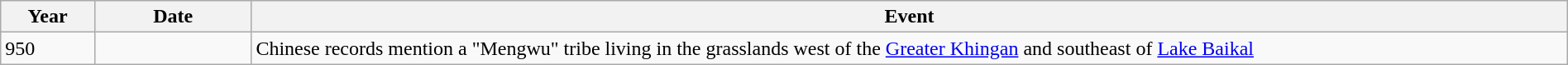<table class="wikitable" width="100%">
<tr>
<th style="width:6%">Year</th>
<th style="width:10%">Date</th>
<th>Event</th>
</tr>
<tr>
<td>950</td>
<td></td>
<td>Chinese records mention a "Mengwu" tribe living in the grasslands west of the <a href='#'>Greater Khingan</a> and southeast of <a href='#'>Lake Baikal</a></td>
</tr>
</table>
